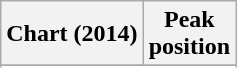<table class="wikitable sortable plainrowheaders" style="text-align:center;">
<tr>
<th>Chart (2014)</th>
<th>Peak<br>position</th>
</tr>
<tr>
</tr>
<tr>
</tr>
<tr>
</tr>
<tr>
</tr>
<tr>
</tr>
</table>
